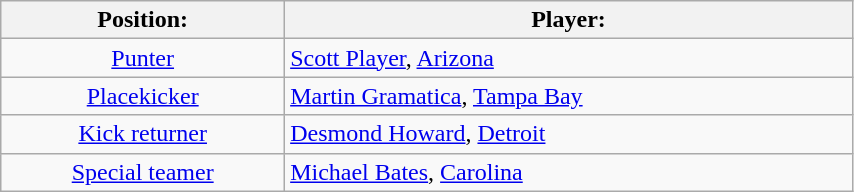<table class="wikitable" style="width:45%;">
<tr>
<th style="width:20%;">Position:</th>
<th style="width:40%;">Player:</th>
</tr>
<tr>
<td align=center><a href='#'>Punter</a></td>
<td> <a href='#'>Scott Player</a>, <a href='#'>Arizona</a></td>
</tr>
<tr>
<td align=center><a href='#'>Placekicker</a></td>
<td> <a href='#'>Martin Gramatica</a>, <a href='#'>Tampa Bay</a></td>
</tr>
<tr>
<td align=center><a href='#'>Kick returner</a></td>
<td> <a href='#'>Desmond Howard</a>, <a href='#'>Detroit</a></td>
</tr>
<tr>
<td align=center><a href='#'>Special teamer</a></td>
<td> <a href='#'>Michael Bates</a>, <a href='#'>Carolina</a></td>
</tr>
</table>
